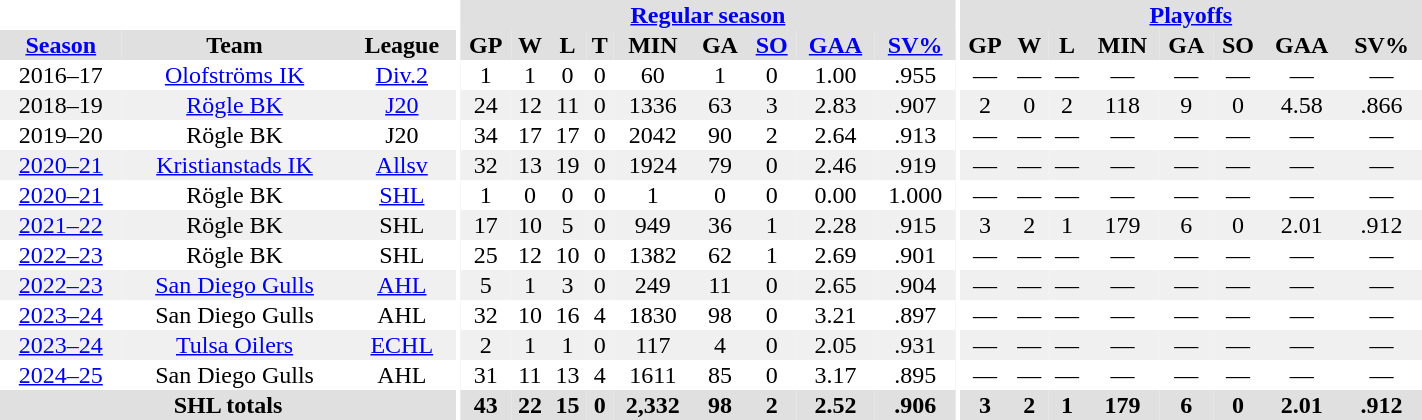<table border="0" cellpadding="1" cellspacing="0" style="text-align:center; width:75%;">
<tr bgcolor="#e0e0e0">
<th colspan="3" bgcolor="#ffffff"></th>
<th rowspan="99" bgcolor="#ffffff"></th>
<th colspan="9" bgcolor="#e0e0e0"><a href='#'>Regular season</a></th>
<th rowspan="99" bgcolor="#ffffff"></th>
<th colspan="8" bgcolor="#e0e0e0"><a href='#'>Playoffs</a></th>
</tr>
<tr bgcolor="#e0e0e0">
<th><a href='#'>Season</a></th>
<th>Team</th>
<th>League</th>
<th>GP</th>
<th>W</th>
<th>L</th>
<th>T</th>
<th>MIN</th>
<th>GA</th>
<th><a href='#'>SO</a></th>
<th><a href='#'>GAA</a></th>
<th><a href='#'>SV%</a></th>
<th>GP</th>
<th>W</th>
<th>L</th>
<th>MIN</th>
<th>GA</th>
<th>SO</th>
<th>GAA</th>
<th>SV%</th>
</tr>
<tr>
<td>2016–17</td>
<td><a href='#'>Olofströms IK</a></td>
<td><a href='#'>Div.2</a></td>
<td>1</td>
<td>1</td>
<td>0</td>
<td>0</td>
<td>60</td>
<td>1</td>
<td>0</td>
<td>1.00</td>
<td>.955</td>
<td>—</td>
<td>—</td>
<td>—</td>
<td>—</td>
<td>—</td>
<td>—</td>
<td>—</td>
<td>—</td>
</tr>
<tr bgcolor="#f0f0f0">
<td>2018–19</td>
<td><a href='#'>Rögle BK</a></td>
<td><a href='#'>J20</a></td>
<td>24</td>
<td>12</td>
<td>11</td>
<td>0</td>
<td>1336</td>
<td>63</td>
<td>3</td>
<td>2.83</td>
<td>.907</td>
<td>2</td>
<td>0</td>
<td>2</td>
<td>118</td>
<td>9</td>
<td>0</td>
<td>4.58</td>
<td>.866</td>
</tr>
<tr>
<td>2019–20</td>
<td>Rögle BK</td>
<td>J20</td>
<td>34</td>
<td>17</td>
<td>17</td>
<td>0</td>
<td>2042</td>
<td>90</td>
<td>2</td>
<td>2.64</td>
<td>.913</td>
<td>—</td>
<td>—</td>
<td>—</td>
<td>—</td>
<td>—</td>
<td>—</td>
<td>—</td>
<td>—</td>
</tr>
<tr bgcolor="#f0f0f0">
<td><a href='#'>2020–21</a></td>
<td><a href='#'>Kristianstads IK</a></td>
<td><a href='#'>Allsv</a></td>
<td>32</td>
<td>13</td>
<td>19</td>
<td>0</td>
<td>1924</td>
<td>79</td>
<td>0</td>
<td>2.46</td>
<td>.919</td>
<td>—</td>
<td>—</td>
<td>—</td>
<td>—</td>
<td>—</td>
<td>—</td>
<td>—</td>
<td>—</td>
</tr>
<tr>
<td><a href='#'>2020–21</a></td>
<td>Rögle BK</td>
<td><a href='#'>SHL</a></td>
<td>1</td>
<td>0</td>
<td>0</td>
<td>0</td>
<td>1</td>
<td>0</td>
<td>0</td>
<td>0.00</td>
<td>1.000</td>
<td>—</td>
<td>—</td>
<td>—</td>
<td>—</td>
<td>—</td>
<td>—</td>
<td>—</td>
<td>—</td>
</tr>
<tr bgcolor="#f0f0f0">
<td><a href='#'>2021–22</a></td>
<td>Rögle BK</td>
<td>SHL</td>
<td>17</td>
<td>10</td>
<td>5</td>
<td>0</td>
<td>949</td>
<td>36</td>
<td>1</td>
<td>2.28</td>
<td>.915</td>
<td>3</td>
<td>2</td>
<td>1</td>
<td>179</td>
<td>6</td>
<td>0</td>
<td>2.01</td>
<td>.912</td>
</tr>
<tr>
<td><a href='#'>2022–23</a></td>
<td>Rögle BK</td>
<td>SHL</td>
<td>25</td>
<td>12</td>
<td>10</td>
<td>0</td>
<td>1382</td>
<td>62</td>
<td>1</td>
<td>2.69</td>
<td>.901</td>
<td>—</td>
<td>—</td>
<td>—</td>
<td>—</td>
<td>—</td>
<td>—</td>
<td>—</td>
<td>—</td>
</tr>
<tr bgcolor="#f0f0f0">
<td><a href='#'>2022–23</a></td>
<td><a href='#'>San Diego Gulls</a></td>
<td><a href='#'>AHL</a></td>
<td>5</td>
<td>1</td>
<td>3</td>
<td>0</td>
<td>249</td>
<td>11</td>
<td>0</td>
<td>2.65</td>
<td>.904</td>
<td>—</td>
<td>—</td>
<td>—</td>
<td>—</td>
<td>—</td>
<td>—</td>
<td>—</td>
<td>—</td>
</tr>
<tr>
<td><a href='#'>2023–24</a></td>
<td>San Diego Gulls</td>
<td>AHL</td>
<td>32</td>
<td>10</td>
<td>16</td>
<td>4</td>
<td>1830</td>
<td>98</td>
<td>0</td>
<td>3.21</td>
<td>.897</td>
<td>—</td>
<td>—</td>
<td>—</td>
<td>—</td>
<td>—</td>
<td>—</td>
<td>—</td>
<td>—</td>
</tr>
<tr bgcolor="#f0f0f0">
<td><a href='#'>2023–24</a></td>
<td><a href='#'>Tulsa Oilers</a></td>
<td><a href='#'>ECHL</a></td>
<td>2</td>
<td>1</td>
<td>1</td>
<td>0</td>
<td>117</td>
<td>4</td>
<td>0</td>
<td>2.05</td>
<td>.931</td>
<td>—</td>
<td>—</td>
<td>—</td>
<td>—</td>
<td>—</td>
<td>—</td>
<td>—</td>
<td>—</td>
</tr>
<tr>
<td><a href='#'>2024–25</a></td>
<td>San Diego Gulls</td>
<td>AHL</td>
<td>31</td>
<td>11</td>
<td>13</td>
<td>4</td>
<td>1611</td>
<td>85</td>
<td>0</td>
<td>3.17</td>
<td>.895</td>
<td>—</td>
<td>—</td>
<td>—</td>
<td>—</td>
<td>—</td>
<td>—</td>
<td>—</td>
<td>—</td>
</tr>
<tr bgcolor="#e0e0e0">
<th colspan="3">SHL totals</th>
<th>43</th>
<th>22</th>
<th>15</th>
<th>0</th>
<th>2,332</th>
<th>98</th>
<th>2</th>
<th>2.52</th>
<th>.906</th>
<th>3</th>
<th>2</th>
<th>1</th>
<th>179</th>
<th>6</th>
<th>0</th>
<th>2.01</th>
<th>.912</th>
</tr>
</table>
